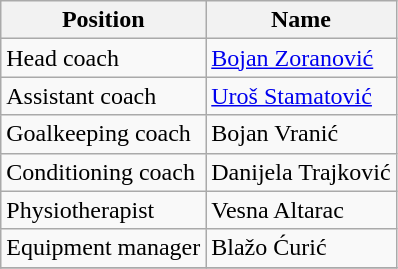<table class="wikitable" style="text-align: center">
<tr>
<th align=left>Position</th>
<th align=left>Name</th>
</tr>
<tr>
<td align=left>Head coach</td>
<td align=left><a href='#'>Bojan Zoranović</a></td>
</tr>
<tr>
<td align=left>Assistant coach</td>
<td align=left><a href='#'>Uroš Stamatović</a></td>
</tr>
<tr>
<td align=left>Goalkeeping coach</td>
<td align=left>Bojan Vranić</td>
</tr>
<tr>
<td align=left>Conditioning coach</td>
<td align=left>Danijela Trajković</td>
</tr>
<tr>
<td align=left>Physiotherapist</td>
<td align=left>Vesna Altarac</td>
</tr>
<tr>
<td align=left>Equipment manager</td>
<td align=left>Blažo Ćurić</td>
</tr>
<tr>
</tr>
</table>
